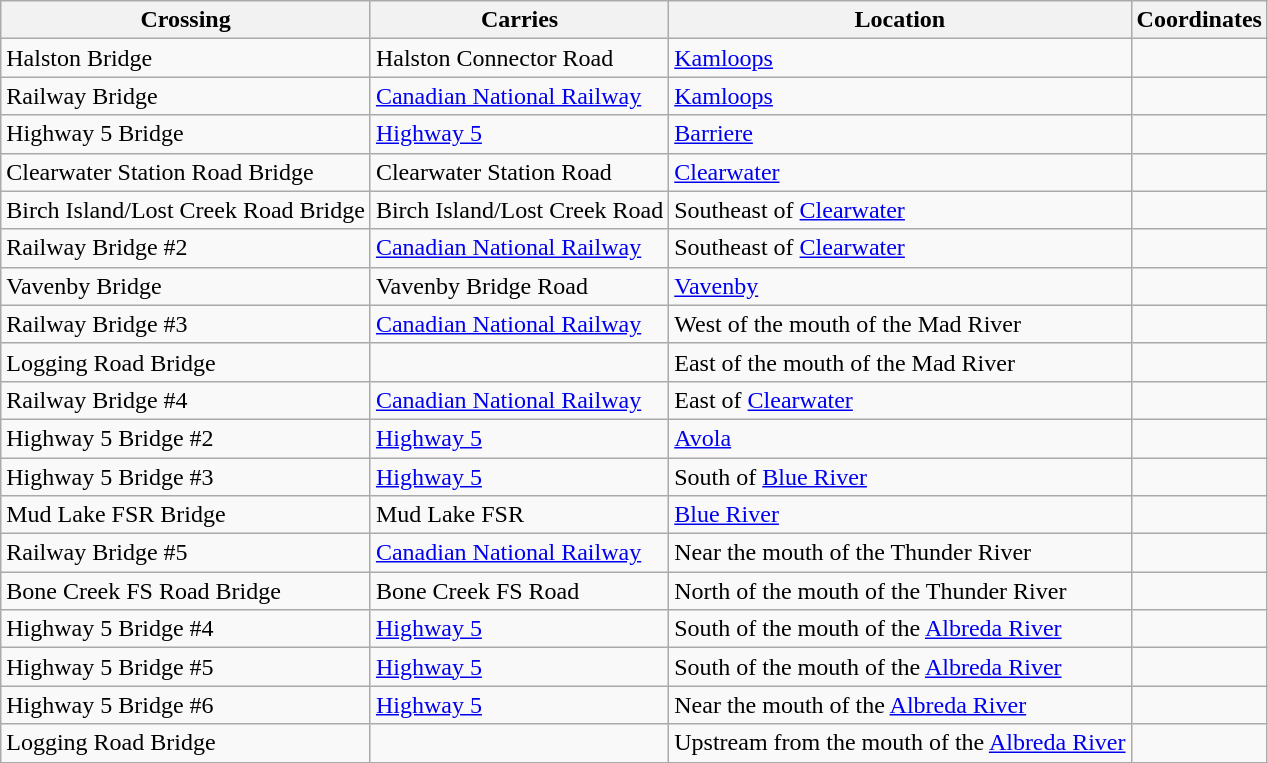<table class=wikitable>
<tr>
<th>Crossing</th>
<th>Carries</th>
<th>Location</th>
<th>Coordinates</th>
</tr>
<tr>
<td>Halston Bridge</td>
<td>Halston Connector Road</td>
<td><a href='#'>Kamloops</a></td>
<td></td>
</tr>
<tr>
<td>Railway Bridge</td>
<td><a href='#'>Canadian National Railway</a></td>
<td><a href='#'>Kamloops</a></td>
<td></td>
</tr>
<tr>
<td>Highway 5 Bridge</td>
<td><a href='#'>Highway 5</a></td>
<td><a href='#'>Barriere</a></td>
<td></td>
</tr>
<tr>
<td>Clearwater Station Road Bridge</td>
<td>Clearwater Station Road</td>
<td><a href='#'>Clearwater</a></td>
<td></td>
</tr>
<tr>
<td>Birch Island/Lost Creek Road Bridge</td>
<td>Birch Island/Lost Creek Road</td>
<td>Southeast of <a href='#'>Clearwater</a></td>
<td></td>
</tr>
<tr>
<td>Railway Bridge #2</td>
<td><a href='#'>Canadian National Railway</a></td>
<td>Southeast of <a href='#'>Clearwater</a></td>
<td></td>
</tr>
<tr>
<td>Vavenby Bridge</td>
<td>Vavenby Bridge Road</td>
<td><a href='#'>Vavenby</a></td>
<td></td>
</tr>
<tr>
<td>Railway Bridge #3</td>
<td><a href='#'>Canadian National Railway</a></td>
<td>West of the mouth of the Mad River</td>
<td></td>
</tr>
<tr>
<td>Logging Road Bridge</td>
<td></td>
<td>East of the mouth of the Mad River</td>
<td></td>
</tr>
<tr>
<td>Railway Bridge #4</td>
<td><a href='#'>Canadian National Railway</a></td>
<td>East of <a href='#'>Clearwater</a></td>
<td></td>
</tr>
<tr>
<td>Highway 5 Bridge #2</td>
<td><a href='#'>Highway 5</a></td>
<td><a href='#'>Avola</a></td>
<td></td>
</tr>
<tr>
<td>Highway 5 Bridge #3</td>
<td><a href='#'>Highway 5</a></td>
<td>South of <a href='#'>Blue River</a></td>
<td></td>
</tr>
<tr>
<td>Mud Lake FSR Bridge</td>
<td>Mud Lake FSR</td>
<td><a href='#'>Blue River</a></td>
<td></td>
</tr>
<tr>
<td>Railway Bridge #5</td>
<td><a href='#'>Canadian National Railway</a></td>
<td>Near the mouth of the Thunder River</td>
<td></td>
</tr>
<tr>
<td>Bone Creek FS Road Bridge</td>
<td>Bone Creek FS Road</td>
<td>North of the mouth of the Thunder River</td>
<td></td>
</tr>
<tr>
<td>Highway 5 Bridge #4</td>
<td><a href='#'>Highway 5</a></td>
<td>South of the mouth of the <a href='#'>Albreda River</a></td>
<td></td>
</tr>
<tr>
<td>Highway 5 Bridge #5</td>
<td><a href='#'>Highway 5</a></td>
<td>South of the mouth of the <a href='#'>Albreda River</a></td>
<td></td>
</tr>
<tr>
<td>Highway 5 Bridge #6</td>
<td><a href='#'>Highway 5</a></td>
<td>Near the mouth of the <a href='#'>Albreda River</a></td>
<td></td>
</tr>
<tr>
<td>Logging Road Bridge</td>
<td></td>
<td>Upstream from the mouth of the <a href='#'>Albreda River</a></td>
<td></td>
</tr>
</table>
